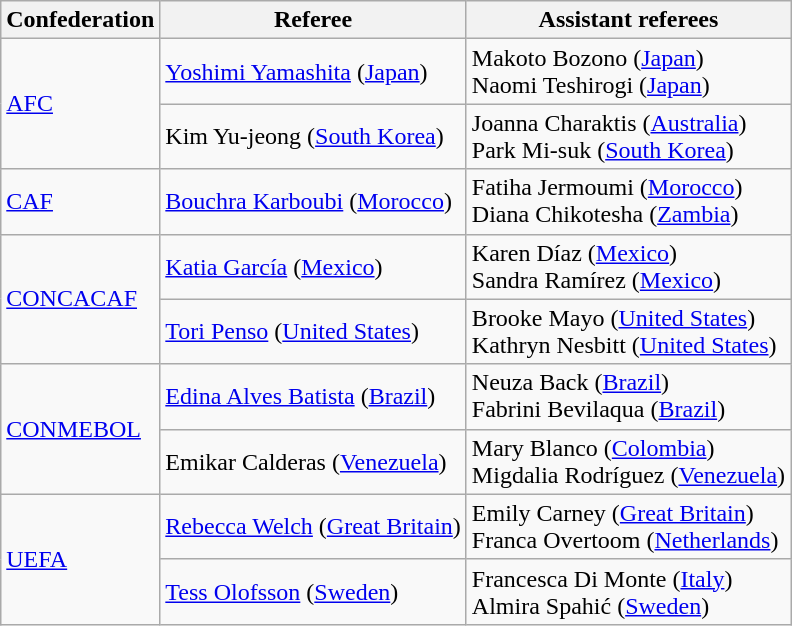<table class="wikitable">
<tr>
<th>Confederation</th>
<th>Referee</th>
<th>Assistant referees</th>
</tr>
<tr>
<td rowspan="2"><a href='#'>AFC</a></td>
<td><a href='#'>Yoshimi Yamashita</a> (<a href='#'>Japan</a>)</td>
<td>Makoto Bozono (<a href='#'>Japan</a>)<br>Naomi Teshirogi (<a href='#'>Japan</a>)</td>
</tr>
<tr>
<td>Kim Yu-jeong (<a href='#'>South Korea</a>)</td>
<td>Joanna Charaktis (<a href='#'>Australia</a>)<br>Park Mi-suk (<a href='#'>South Korea</a>)</td>
</tr>
<tr>
<td><a href='#'>CAF</a></td>
<td><a href='#'>Bouchra Karboubi</a> (<a href='#'>Morocco</a>)</td>
<td>Fatiha Jermoumi (<a href='#'>Morocco</a>)<br>Diana Chikotesha (<a href='#'>Zambia</a>)</td>
</tr>
<tr>
<td rowspan="2"><a href='#'>CONCACAF</a></td>
<td><a href='#'>Katia García</a> (<a href='#'>Mexico</a>)</td>
<td>Karen Díaz (<a href='#'>Mexico</a>)<br>Sandra Ramírez (<a href='#'>Mexico</a>)</td>
</tr>
<tr>
<td><a href='#'>Tori Penso</a> (<a href='#'>United States</a>)</td>
<td>Brooke Mayo (<a href='#'>United States</a>)<br>Kathryn Nesbitt (<a href='#'>United States</a>)</td>
</tr>
<tr>
<td rowspan="2"><a href='#'>CONMEBOL</a></td>
<td><a href='#'>Edina Alves Batista</a> (<a href='#'>Brazil</a>)</td>
<td>Neuza Back (<a href='#'>Brazil</a>)<br>Fabrini Bevilaqua (<a href='#'>Brazil</a>)</td>
</tr>
<tr>
<td>Emikar Calderas (<a href='#'>Venezuela</a>)</td>
<td>Mary Blanco (<a href='#'>Colombia</a>)<br>Migdalia Rodríguez (<a href='#'>Venezuela</a>)</td>
</tr>
<tr>
<td rowspan="2"><a href='#'>UEFA</a></td>
<td><a href='#'>Rebecca Welch</a> (<a href='#'>Great Britain</a>)</td>
<td>Emily Carney (<a href='#'>Great Britain</a>)<br>Franca Overtoom (<a href='#'>Netherlands</a>)</td>
</tr>
<tr>
<td><a href='#'>Tess Olofsson</a> (<a href='#'>Sweden</a>)</td>
<td>Francesca Di Monte (<a href='#'>Italy</a>)<br>Almira Spahić (<a href='#'>Sweden</a>)</td>
</tr>
</table>
